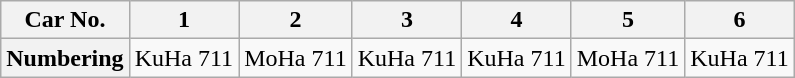<table class="wikitable">
<tr>
<th>Car No.</th>
<th>1</th>
<th>2</th>
<th>3</th>
<th>4</th>
<th>5</th>
<th>6</th>
</tr>
<tr>
<th>Numbering</th>
<td>KuHa 711</td>
<td>MoHa 711</td>
<td>KuHa 711</td>
<td>KuHa 711</td>
<td>MoHa 711</td>
<td>KuHa 711</td>
</tr>
</table>
